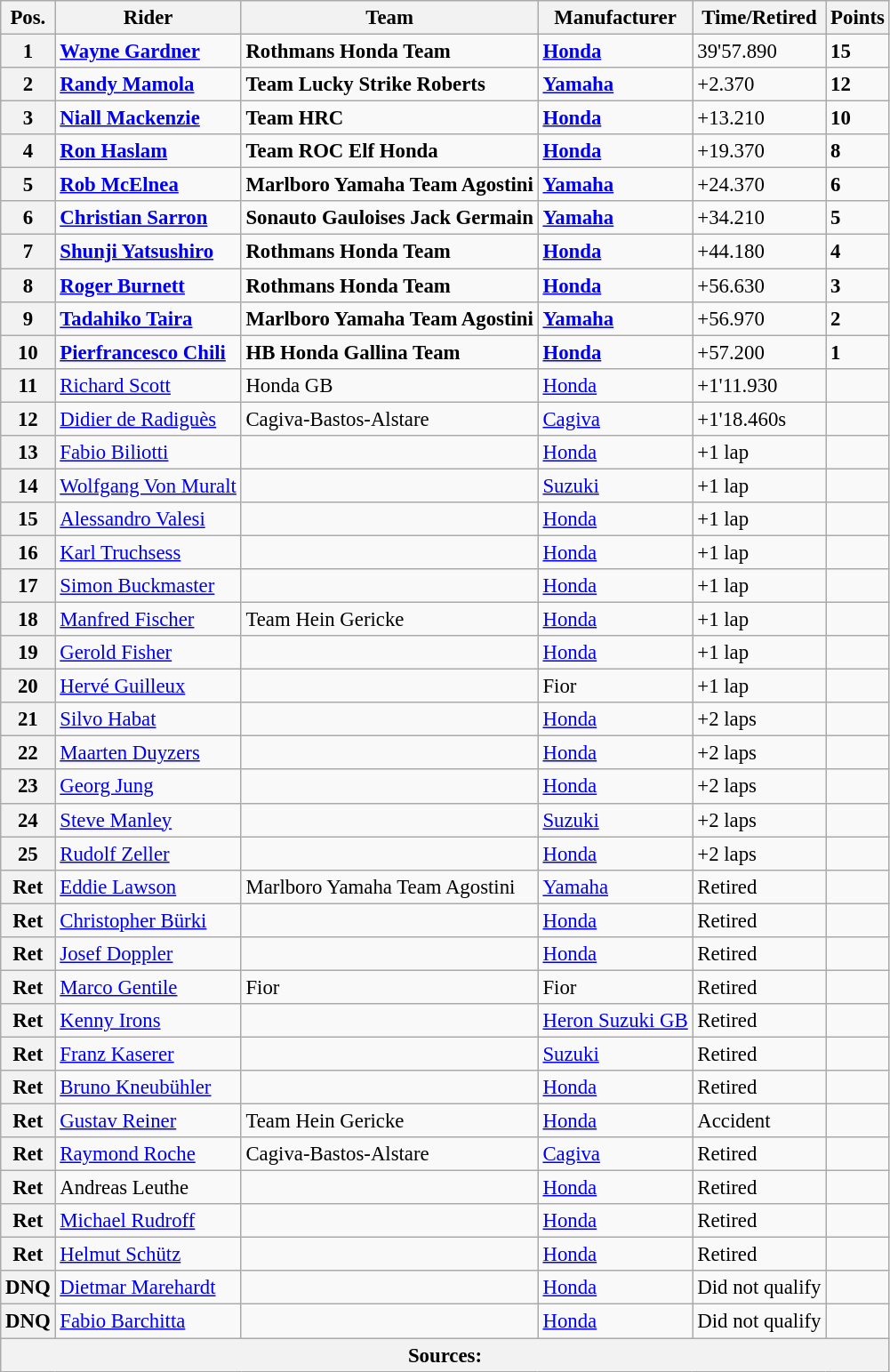<table class="wikitable" style="font-size: 95%;">
<tr>
<th>Pos.</th>
<th>Rider</th>
<th>Team</th>
<th>Manufacturer</th>
<th>Time/Retired</th>
<th>Points</th>
</tr>
<tr>
<th>1</th>
<td> <strong><a href='#'>Wayne Gardner</a></strong></td>
<td><strong>Rothmans Honda Team</strong></td>
<td><strong><a href='#'>Honda</a></strong></td>
<td>39'57.890</td>
<td><strong>15</strong></td>
</tr>
<tr>
<th>2</th>
<td> <strong><a href='#'>Randy Mamola</a></strong></td>
<td><strong>Team Lucky Strike Roberts</strong></td>
<td><strong><a href='#'>Yamaha</a></strong></td>
<td>+2.370</td>
<td><strong>12</strong></td>
</tr>
<tr>
<th>3</th>
<td> <strong><a href='#'>Niall Mackenzie</a></strong></td>
<td><strong>Team HRC</strong></td>
<td><strong><a href='#'>Honda</a></strong></td>
<td>+13.210</td>
<td><strong>10</strong></td>
</tr>
<tr>
<th>4</th>
<td> <strong><a href='#'>Ron Haslam</a></strong></td>
<td><strong>Team ROC Elf Honda</strong></td>
<td><strong><a href='#'>Honda</a></strong></td>
<td>+19.370</td>
<td><strong>8</strong></td>
</tr>
<tr>
<th>5</th>
<td> <strong><a href='#'>Rob McElnea</a></strong></td>
<td><strong>Marlboro Yamaha Team Agostini</strong></td>
<td><strong><a href='#'>Yamaha</a></strong></td>
<td>+24.370</td>
<td><strong>6</strong></td>
</tr>
<tr>
<th>6</th>
<td> <strong><a href='#'>Christian Sarron</a></strong></td>
<td><strong>Sonauto Gauloises Jack Germain</strong></td>
<td><strong><a href='#'>Yamaha</a></strong></td>
<td>+34.210</td>
<td><strong>5</strong></td>
</tr>
<tr>
<th>7</th>
<td> <strong><a href='#'>Shunji Yatsushiro</a></strong></td>
<td><strong>Rothmans Honda Team</strong></td>
<td><strong><a href='#'>Honda</a></strong></td>
<td>+44.180</td>
<td><strong>4</strong></td>
</tr>
<tr>
<th>8</th>
<td> <strong><a href='#'>Roger Burnett</a></strong></td>
<td><strong>Rothmans Honda Team</strong></td>
<td><strong><a href='#'>Honda</a></strong></td>
<td>+56.630</td>
<td><strong>3</strong></td>
</tr>
<tr>
<th>9</th>
<td> <strong><a href='#'>Tadahiko Taira</a></strong></td>
<td><strong>Marlboro Yamaha Team Agostini</strong></td>
<td><strong><a href='#'>Yamaha</a></strong></td>
<td>+56.970</td>
<td><strong>2</strong></td>
</tr>
<tr>
<th>10</th>
<td> <strong><a href='#'>Pierfrancesco Chili</a></strong></td>
<td><strong>HB Honda Gallina Team</strong></td>
<td><strong><a href='#'>Honda</a></strong></td>
<td>+57.200</td>
<td><strong>1</strong></td>
</tr>
<tr>
<th>11</th>
<td> <a href='#'>Richard Scott</a></td>
<td>Honda GB</td>
<td><a href='#'>Honda</a></td>
<td>+1'11.930</td>
<td></td>
</tr>
<tr>
<th>12</th>
<td> <a href='#'>Didier de Radiguès</a></td>
<td>Cagiva-Bastos-Alstare</td>
<td><a href='#'>Cagiva</a></td>
<td>+1'18.460s</td>
<td></td>
</tr>
<tr>
<th>13</th>
<td> <a href='#'>Fabio Biliotti</a></td>
<td></td>
<td><a href='#'>Honda</a></td>
<td>+1 lap</td>
<td></td>
</tr>
<tr>
<th>14</th>
<td> <a href='#'>Wolfgang Von Muralt</a></td>
<td></td>
<td><a href='#'>Suzuki</a></td>
<td>+1 lap</td>
<td></td>
</tr>
<tr>
<th>15</th>
<td> <a href='#'>Alessandro Valesi</a></td>
<td></td>
<td><a href='#'>Honda</a></td>
<td>+1 lap</td>
<td></td>
</tr>
<tr>
<th>16</th>
<td> <a href='#'>Karl Truchsess</a></td>
<td></td>
<td><a href='#'>Honda</a></td>
<td>+1 lap</td>
<td></td>
</tr>
<tr>
<th>17</th>
<td> <a href='#'>Simon Buckmaster</a></td>
<td></td>
<td><a href='#'>Honda</a></td>
<td>+1 lap</td>
<td></td>
</tr>
<tr>
<th>18</th>
<td> <a href='#'>Manfred Fischer</a></td>
<td>Team Hein Gericke</td>
<td><a href='#'>Honda</a></td>
<td>+1 lap</td>
<td></td>
</tr>
<tr>
<th>19</th>
<td> <a href='#'>Gerold Fisher</a></td>
<td></td>
<td><a href='#'>Honda</a></td>
<td>+1 lap</td>
<td></td>
</tr>
<tr>
<th>20</th>
<td> <a href='#'>Hervé Guilleux</a></td>
<td></td>
<td>Fior</td>
<td>+1 lap</td>
<td></td>
</tr>
<tr>
<th>21</th>
<td> <a href='#'>Silvo Habat</a></td>
<td></td>
<td><a href='#'>Honda</a></td>
<td>+2 laps</td>
<td></td>
</tr>
<tr>
<th>22</th>
<td> <a href='#'>Maarten Duyzers</a></td>
<td></td>
<td><a href='#'>Honda</a></td>
<td>+2 laps</td>
<td></td>
</tr>
<tr>
<th>23</th>
<td> <a href='#'>Georg Jung</a></td>
<td></td>
<td><a href='#'>Honda</a></td>
<td>+2 laps</td>
<td></td>
</tr>
<tr>
<th>24</th>
<td> <a href='#'>Steve Manley</a></td>
<td></td>
<td><a href='#'>Suzuki</a></td>
<td>+2 laps</td>
<td></td>
</tr>
<tr>
<th>25</th>
<td> <a href='#'>Rudolf Zeller</a></td>
<td></td>
<td><a href='#'>Honda</a></td>
<td>+2 laps</td>
<td></td>
</tr>
<tr>
<th>Ret</th>
<td> <a href='#'>Eddie Lawson</a></td>
<td>Marlboro Yamaha Team Agostini</td>
<td><a href='#'>Yamaha</a></td>
<td>Retired</td>
<td></td>
</tr>
<tr>
<th>Ret</th>
<td> <a href='#'>Christopher Bürki</a></td>
<td></td>
<td><a href='#'>Honda</a></td>
<td>Retired</td>
<td></td>
</tr>
<tr>
<th>Ret</th>
<td> <a href='#'>Josef Doppler</a></td>
<td></td>
<td><a href='#'>Honda</a></td>
<td>Retired</td>
<td></td>
</tr>
<tr>
<th>Ret</th>
<td> <a href='#'>Marco Gentile</a></td>
<td>Fior</td>
<td>Fior</td>
<td>Retired</td>
<td></td>
</tr>
<tr>
<th>Ret</th>
<td> <a href='#'>Kenny Irons</a></td>
<td></td>
<td><a href='#'>Heron Suzuki GB</a></td>
<td>Retired</td>
<td></td>
</tr>
<tr>
<th>Ret</th>
<td> <a href='#'>Franz Kaserer</a></td>
<td></td>
<td><a href='#'>Suzuki</a></td>
<td>Retired</td>
<td></td>
</tr>
<tr>
<th>Ret</th>
<td> <a href='#'>Bruno Kneubühler</a></td>
<td></td>
<td><a href='#'>Honda</a></td>
<td>Retired</td>
<td></td>
</tr>
<tr>
<th>Ret</th>
<td> <a href='#'>Gustav Reiner</a></td>
<td>Team Hein Gericke</td>
<td><a href='#'>Honda</a></td>
<td>Accident</td>
<td></td>
</tr>
<tr>
<th>Ret</th>
<td> <a href='#'>Raymond Roche</a></td>
<td>Cagiva-Bastos-Alstare</td>
<td><a href='#'>Cagiva</a></td>
<td>Retired</td>
<td></td>
</tr>
<tr>
<th>Ret</th>
<td> Andreas Leuthe</td>
<td></td>
<td><a href='#'>Honda</a></td>
<td>Retired</td>
<td></td>
</tr>
<tr>
<th>Ret</th>
<td> <a href='#'>Michael Rudroff</a></td>
<td></td>
<td><a href='#'>Honda</a></td>
<td>Retired</td>
<td></td>
</tr>
<tr>
<th>Ret</th>
<td> <a href='#'>Helmut Schütz</a></td>
<td></td>
<td><a href='#'>Honda</a></td>
<td>Retired</td>
<td></td>
</tr>
<tr>
<th>DNQ</th>
<td> <a href='#'>Dietmar Marehardt</a></td>
<td></td>
<td><a href='#'>Honda</a></td>
<td>Did not qualify</td>
<td></td>
</tr>
<tr>
<th>DNQ</th>
<td> <a href='#'>Fabio Barchitta</a></td>
<td></td>
<td><a href='#'>Honda</a></td>
<td>Did not qualify</td>
<td></td>
</tr>
<tr>
<th colspan=8>Sources: </th>
</tr>
</table>
